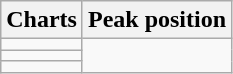<table class="wikitable">
<tr>
<th>Charts</th>
<th>Peak position</th>
</tr>
<tr>
<td></td>
</tr>
<tr>
<td></td>
</tr>
<tr>
<td></td>
</tr>
</table>
